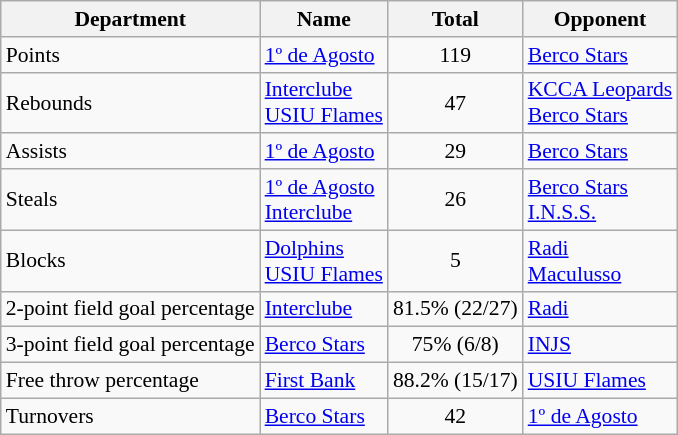<table class=wikitable style="font-size:90%;">
<tr>
<th>Department</th>
<th>Name</th>
<th>Total</th>
<th>Opponent</th>
</tr>
<tr>
<td>Points</td>
<td> <a href='#'>1º de Agosto</a></td>
<td align=center>119</td>
<td> <a href='#'>Berco Stars</a></td>
</tr>
<tr>
<td>Rebounds</td>
<td> <a href='#'>Interclube</a><br> <a href='#'>USIU Flames</a></td>
<td align=center>47</td>
<td> <a href='#'>KCCA Leopards</a><br> <a href='#'>Berco Stars</a></td>
</tr>
<tr>
<td>Assists</td>
<td> <a href='#'>1º de Agosto</a></td>
<td align=center>29</td>
<td> <a href='#'>Berco Stars</a></td>
</tr>
<tr>
<td>Steals</td>
<td> <a href='#'>1º de Agosto</a><br> <a href='#'>Interclube</a></td>
<td align=center>26</td>
<td> <a href='#'>Berco Stars</a><br> <a href='#'>I.N.S.S.</a></td>
</tr>
<tr>
<td>Blocks</td>
<td> <a href='#'>Dolphins</a><br> <a href='#'>USIU Flames</a></td>
<td align=center>5</td>
<td> <a href='#'>Radi</a><br> <a href='#'>Maculusso</a></td>
</tr>
<tr>
<td>2-point field goal percentage</td>
<td> <a href='#'>Interclube</a></td>
<td align=center>81.5% (22/27)</td>
<td> <a href='#'>Radi</a></td>
</tr>
<tr>
<td>3-point field goal percentage</td>
<td> <a href='#'>Berco Stars</a></td>
<td align=center>75% (6/8)</td>
<td> <a href='#'>INJS</a></td>
</tr>
<tr>
<td>Free throw percentage</td>
<td> <a href='#'>First Bank</a></td>
<td align=center>88.2% (15/17)</td>
<td> <a href='#'>USIU Flames</a></td>
</tr>
<tr>
<td>Turnovers</td>
<td> <a href='#'>Berco Stars</a></td>
<td align=center>42</td>
<td> <a href='#'>1º de Agosto</a></td>
</tr>
</table>
